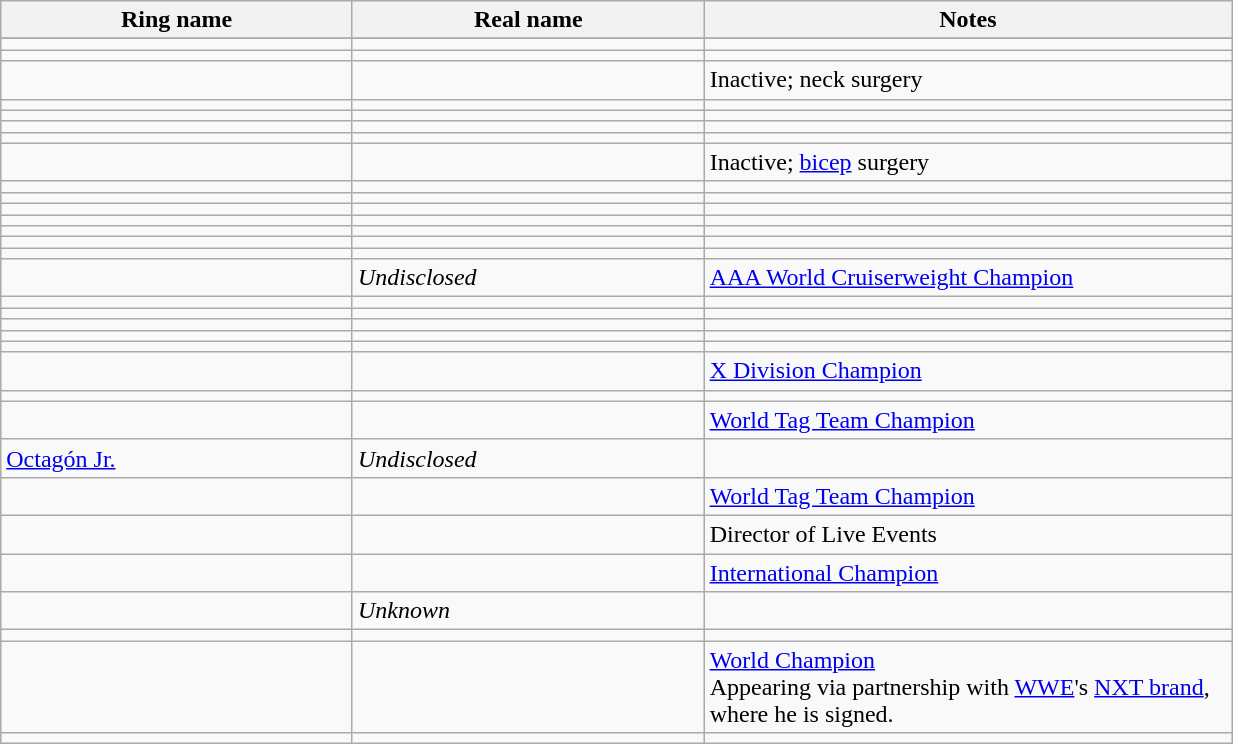<table class="wikitable sortable" style="width:65%;">
<tr>
<th width=20%>Ring name</th>
<th width=20%>Real name</th>
<th width=30%>Notes</th>
</tr>
<tr>
</tr>
<tr>
<td></td>
<td></td>
<td></td>
</tr>
<tr>
<td></td>
<td></td>
<td></td>
</tr>
<tr>
<td></td>
<td></td>
<td>Inactive; neck surgery</td>
</tr>
<tr>
<td></td>
<td></td>
<td></td>
</tr>
<tr>
<td></td>
<td></td>
<td></td>
</tr>
<tr>
<td></td>
<td></td>
<td></td>
</tr>
<tr>
<td></td>
<td></td>
<td></td>
</tr>
<tr>
<td></td>
<td></td>
<td>Inactive; <a href='#'>bicep</a> surgery</td>
</tr>
<tr>
<td></td>
<td></td>
<td></td>
</tr>
<tr>
<td></td>
<td></td>
<td></td>
</tr>
<tr>
<td></td>
<td></td>
<td></td>
</tr>
<tr>
<td></td>
<td></td>
<td></td>
</tr>
<tr>
<td></td>
<td></td>
<td></td>
</tr>
<tr>
<td></td>
<td></td>
<td></td>
</tr>
<tr>
<td></td>
<td></td>
<td></td>
</tr>
<tr>
<td></td>
<td><em>Undisclosed</em></td>
<td><a href='#'>AAA World Cruiserweight Champion</a></td>
</tr>
<tr>
<td></td>
<td></td>
<td></td>
</tr>
<tr>
<td></td>
<td></td>
<td></td>
</tr>
<tr>
<td></td>
<td></td>
<td></td>
</tr>
<tr>
<td></td>
<td></td>
<td></td>
</tr>
<tr>
<td></td>
<td></td>
<td></td>
</tr>
<tr>
<td></td>
<td></td>
<td><a href='#'>X Division Champion</a></td>
</tr>
<tr>
<td></td>
<td></td>
<td></td>
</tr>
<tr>
<td></td>
<td></td>
<td><a href='#'>World Tag Team Champion</a></td>
</tr>
<tr>
<td><a href='#'>Octagón Jr.</a></td>
<td><em>Undisclosed</em></td>
<td></td>
</tr>
<tr>
<td></td>
<td></td>
<td><a href='#'>World Tag Team Champion</a></td>
</tr>
<tr>
<td></td>
<td></td>
<td>Director of Live Events</td>
</tr>
<tr>
<td></td>
<td></td>
<td><a href='#'>International Champion</a></td>
</tr>
<tr>
<td></td>
<td><em>Unknown</em></td>
<td></td>
</tr>
<tr>
<td></td>
<td></td>
<td></td>
</tr>
<tr>
<td></td>
<td></td>
<td><a href='#'>World Champion</a><br>Appearing via partnership with <a href='#'>WWE</a>'s <a href='#'>NXT brand</a>, where he is signed.</td>
</tr>
<tr>
<td></td>
<td></td>
<td></td>
</tr>
</table>
